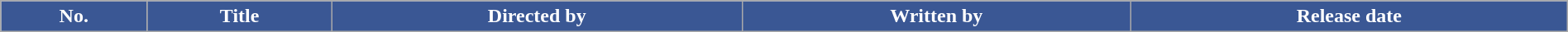<table class="wikitable plainrowheaders" style="width: 100%; margin-right: 0;">
<tr style=color:white>
<th style="background: #3A5794;">No.</th>
<th style="background: #3A5794;">Title</th>
<th style="background: #3A5794;">Directed by</th>
<th style="background: #3A5794;">Written by</th>
<th style="background: #3A5794;">Release date<br>






</th>
</tr>
</table>
